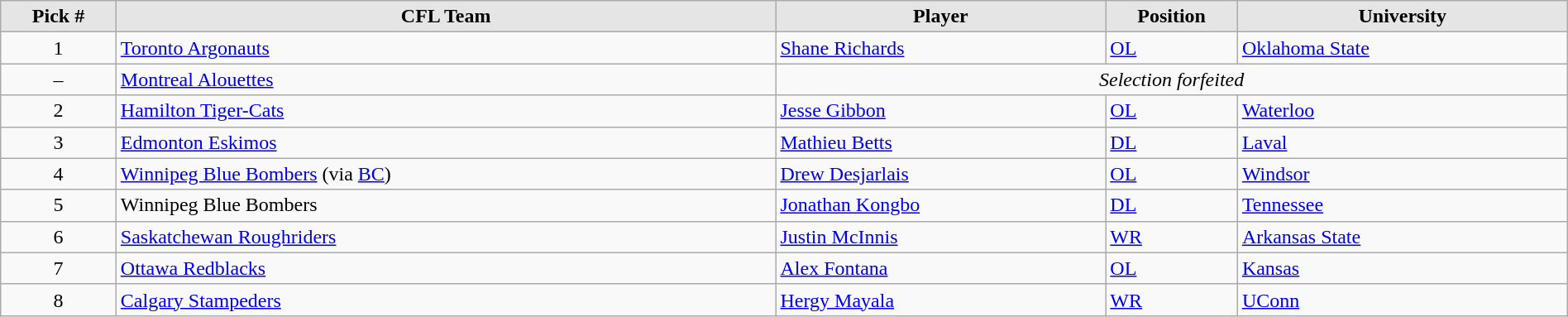<table class="wikitable" style="width: 100%">
<tr>
<th style="background:#E5E5E5;" width=7%>Pick #</th>
<th width=40% style="background:#E5E5E5;">CFL Team</th>
<th width=20% style="background:#E5E5E5;">Player</th>
<th width=8% style="background:#E5E5E5;">Position</th>
<th width=20% style="background:#E5E5E5;">University</th>
</tr>
<tr>
<td align=center>1</td>
<td><a href='#'>Toronto Argonauts</a></td>
<td><a href='#'>Shane Richards</a></td>
<td><a href='#'>OL</a></td>
<td><a href='#'>Oklahoma State</a></td>
</tr>
<tr>
<td align=center>–</td>
<td><a href='#'>Montreal Alouettes</a></td>
<td colspan="3" style="text-align:center;"><em>Selection forfeited</em></td>
</tr>
<tr>
<td align=center>2</td>
<td><a href='#'>Hamilton Tiger-Cats</a></td>
<td><a href='#'>Jesse Gibbon</a></td>
<td><a href='#'>OL</a></td>
<td><a href='#'>Waterloo</a></td>
</tr>
<tr>
<td align=center>3</td>
<td><a href='#'>Edmonton Eskimos</a></td>
<td><a href='#'>Mathieu Betts</a></td>
<td><a href='#'>DL</a></td>
<td><a href='#'>Laval</a></td>
</tr>
<tr>
<td align=center>4</td>
<td><a href='#'>Winnipeg Blue Bombers</a> (via <a href='#'>BC</a>)</td>
<td><a href='#'>Drew Desjarlais</a></td>
<td><a href='#'>OL</a></td>
<td><a href='#'>Windsor</a></td>
</tr>
<tr>
<td align=center>5</td>
<td>Winnipeg Blue Bombers</td>
<td><a href='#'>Jonathan Kongbo</a></td>
<td><a href='#'>DL</a></td>
<td><a href='#'>Tennessee</a></td>
</tr>
<tr>
<td align=center>6</td>
<td><a href='#'>Saskatchewan Roughriders</a></td>
<td><a href='#'>Justin McInnis</a></td>
<td><a href='#'>WR</a></td>
<td><a href='#'>Arkansas State</a></td>
</tr>
<tr>
<td align=center>7</td>
<td><a href='#'>Ottawa Redblacks</a></td>
<td><a href='#'>Alex Fontana</a></td>
<td><a href='#'>OL</a></td>
<td><a href='#'>Kansas</a></td>
</tr>
<tr>
<td align=center>8</td>
<td><a href='#'>Calgary Stampeders</a></td>
<td><a href='#'>Hergy Mayala</a></td>
<td><a href='#'>WR</a></td>
<td><a href='#'>UConn</a></td>
</tr>
</table>
